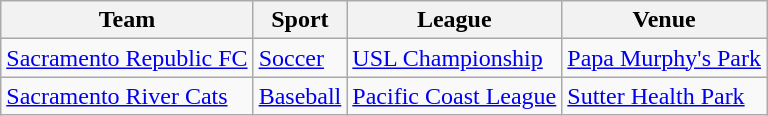<table class="wikitable">
<tr>
<th>Team</th>
<th>Sport</th>
<th>League</th>
<th>Venue</th>
</tr>
<tr>
<td><a href='#'>Sacramento Republic FC</a></td>
<td><a href='#'>Soccer</a></td>
<td><a href='#'>USL Championship</a></td>
<td><a href='#'>Papa Murphy's Park</a></td>
</tr>
<tr>
<td><a href='#'>Sacramento River Cats</a></td>
<td><a href='#'>Baseball</a></td>
<td><a href='#'>Pacific Coast League</a></td>
<td><a href='#'>Sutter Health Park</a></td>
</tr>
</table>
